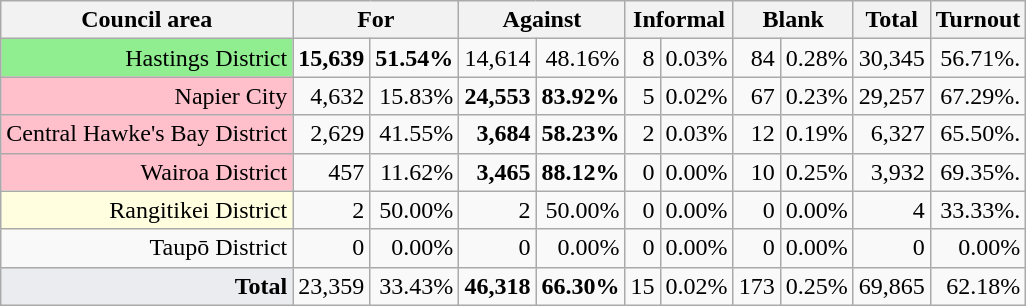<table class="wikitable col1left" style="text-align:right">
<tr>
<th>Council area</th>
<th colspan="2">For</th>
<th colspan="2">Against</th>
<th colspan="2">Informal</th>
<th colspan="2">Blank</th>
<th>Total</th>
<th>Turnout</th>
</tr>
<tr>
<td style="background:lightgreen">Hastings District</td>
<td><strong>15,639</strong></td>
<td><strong>51.54%</strong></td>
<td>14,614</td>
<td>48.16%</td>
<td>8</td>
<td>0.03%</td>
<td>84</td>
<td>0.28%</td>
<td>30,345</td>
<td>56.71%.</td>
</tr>
<tr>
<td style="background:pink">Napier City</td>
<td>4,632</td>
<td>15.83%</td>
<td><strong>24,553</strong></td>
<td><strong>83.92%</strong></td>
<td>5</td>
<td>0.02%</td>
<td>67</td>
<td>0.23%</td>
<td>29,257</td>
<td>67.29%.</td>
</tr>
<tr>
<td style="background:pink">Central Hawke's Bay District</td>
<td>2,629</td>
<td>41.55%</td>
<td><strong>3,684</strong></td>
<td><strong>58.23%</strong></td>
<td>2</td>
<td>0.03%</td>
<td>12</td>
<td>0.19%</td>
<td>6,327</td>
<td>65.50%.</td>
</tr>
<tr>
<td style="background:pink">Wairoa District</td>
<td>457</td>
<td>11.62%</td>
<td><strong>3,465</strong></td>
<td><strong>88.12%</strong></td>
<td>0</td>
<td>0.00%</td>
<td>10</td>
<td>0.25%</td>
<td>3,932</td>
<td>69.35%.</td>
</tr>
<tr>
<td style="background:lightyellow">Rangitikei District</td>
<td>2</td>
<td>50.00%</td>
<td>2</td>
<td>50.00%</td>
<td>0</td>
<td>0.00%</td>
<td>0</td>
<td>0.00%</td>
<td>4</td>
<td>33.33%.</td>
</tr>
<tr>
<td>Taupō District</td>
<td>0</td>
<td>0.00%</td>
<td>0</td>
<td>0.00%</td>
<td>0</td>
<td>0.00%</td>
<td>0</td>
<td>0.00%</td>
<td>0</td>
<td>0.00%</td>
</tr>
<tr>
<td style="text-align:right;background:#eaecf0"><strong>Total</strong></td>
<td>23,359</td>
<td>33.43%</td>
<td><strong>46,318</strong></td>
<td><strong>66.30%</strong></td>
<td>15</td>
<td>0.02%</td>
<td>173</td>
<td>0.25%</td>
<td>69,865</td>
<td>62.18%</td>
</tr>
</table>
